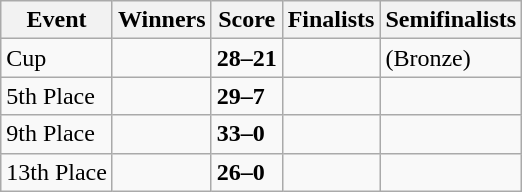<table class="wikitable">
<tr>
<th>Event</th>
<th>Winners</th>
<th>Score</th>
<th>Finalists</th>
<th>Semifinalists</th>
</tr>
<tr>
<td>Cup</td>
<td><strong></strong></td>
<td><strong>28–21</strong></td>
<td></td>
<td> (Bronze)<br></td>
</tr>
<tr>
<td>5th Place</td>
<td><strong></strong></td>
<td><strong>29–7</strong></td>
<td></td>
<td><br></td>
</tr>
<tr>
<td>9th Place</td>
<td><strong></strong></td>
<td><strong>33–0</strong></td>
<td></td>
<td><br></td>
</tr>
<tr>
<td>13th Place</td>
<td><strong></strong></td>
<td><strong>26–0</strong></td>
<td></td>
<td><br></td>
</tr>
</table>
